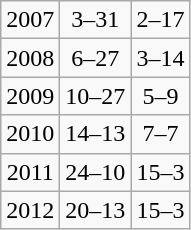<table class="wikitable" style="text-align:center;">
<tr>
<td>2007</td>
<td>3–31</td>
<td>2–17</td>
</tr>
<tr>
<td>2008</td>
<td>6–27</td>
<td>3–14</td>
</tr>
<tr>
<td>2009</td>
<td>10–27</td>
<td>5–9</td>
</tr>
<tr>
<td>2010</td>
<td>14–13</td>
<td>7–7</td>
</tr>
<tr>
<td>2011</td>
<td>24–10</td>
<td>15–3</td>
</tr>
<tr>
<td>2012</td>
<td>20–13</td>
<td>15–3</td>
</tr>
</table>
